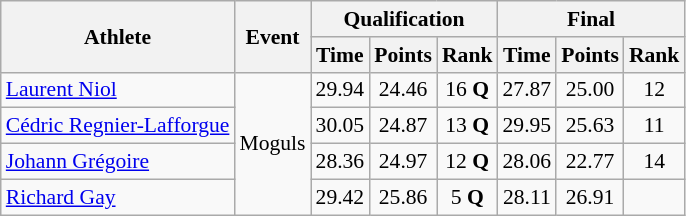<table class="wikitable" style="font-size:90%">
<tr>
<th rowspan="2">Athlete</th>
<th rowspan="2">Event</th>
<th colspan="3">Qualification</th>
<th colspan="3">Final</th>
</tr>
<tr>
<th>Time</th>
<th>Points</th>
<th>Rank</th>
<th>Time</th>
<th>Points</th>
<th>Rank</th>
</tr>
<tr>
<td><a href='#'>Laurent Niol</a></td>
<td rowspan="4">Moguls</td>
<td align="center">29.94</td>
<td align="center">24.46</td>
<td align="center">16 <strong>Q</strong></td>
<td align="center">27.87</td>
<td align="center">25.00</td>
<td align="center">12</td>
</tr>
<tr>
<td><a href='#'>Cédric Regnier-Lafforgue</a></td>
<td align="center">30.05</td>
<td align="center">24.87</td>
<td align="center">13 <strong>Q</strong></td>
<td align="center">29.95</td>
<td align="center">25.63</td>
<td align="center">11</td>
</tr>
<tr>
<td><a href='#'>Johann Grégoire</a></td>
<td align="center">28.36</td>
<td align="center">24.97</td>
<td align="center">12 <strong>Q</strong></td>
<td align="center">28.06</td>
<td align="center">22.77</td>
<td align="center">14</td>
</tr>
<tr>
<td><a href='#'>Richard Gay</a></td>
<td align="center">29.42</td>
<td align="center">25.86</td>
<td align="center">5 <strong>Q</strong></td>
<td align="center">28.11</td>
<td align="center">26.91</td>
<td align="center"></td>
</tr>
</table>
